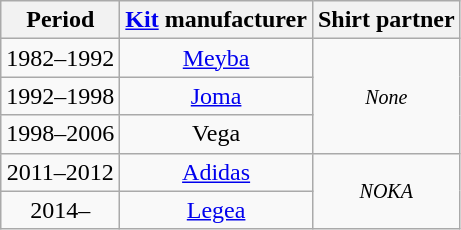<table class="wikitable" style="text-align: center">
<tr>
<th>Period</th>
<th><a href='#'>Kit</a> manufacturer</th>
<th>Shirt partner</th>
</tr>
<tr>
<td>1982–1992</td>
<td><a href='#'>Meyba</a></td>
<td rowspan=3><small><em>None</em></small></td>
</tr>
<tr>
<td>1992–1998</td>
<td><a href='#'>Joma</a></td>
</tr>
<tr>
<td>1998–2006</td>
<td>Vega</td>
</tr>
<tr>
<td>2011–2012</td>
<td><a href='#'>Adidas</a></td>
<td rowspan=3><small><em>NOKA</em></small></td>
</tr>
<tr>
<td>2014–</td>
<td><a href='#'>Legea</a></td>
</tr>
</table>
